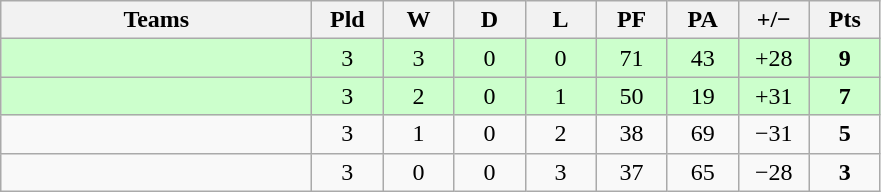<table class="wikitable" style="text-align: center;">
<tr>
<th width="200">Teams</th>
<th width="40">Pld</th>
<th width="40">W</th>
<th width="40">D</th>
<th width="40">L</th>
<th width="40">PF</th>
<th width="40">PA</th>
<th width="40">+/−</th>
<th width="40">Pts</th>
</tr>
<tr bgcolor=ccffcc>
<td align=left></td>
<td>3</td>
<td>3</td>
<td>0</td>
<td>0</td>
<td>71</td>
<td>43</td>
<td>+28</td>
<td><strong>9</strong></td>
</tr>
<tr bgcolor=ccffcc>
<td align=left></td>
<td>3</td>
<td>2</td>
<td>0</td>
<td>1</td>
<td>50</td>
<td>19</td>
<td>+31</td>
<td><strong>7</strong></td>
</tr>
<tr>
<td align=left></td>
<td>3</td>
<td>1</td>
<td>0</td>
<td>2</td>
<td>38</td>
<td>69</td>
<td>−31</td>
<td><strong>5</strong></td>
</tr>
<tr>
<td align=left></td>
<td>3</td>
<td>0</td>
<td>0</td>
<td>3</td>
<td>37</td>
<td>65</td>
<td>−28</td>
<td><strong>3</strong></td>
</tr>
</table>
